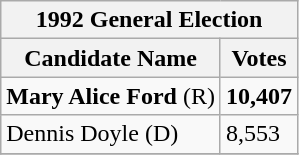<table class="wikitable">
<tr>
<th colspan="3">1992 General Election</th>
</tr>
<tr>
<th>Candidate Name</th>
<th colspan="2">Votes </th>
</tr>
<tr>
<td><strong>Mary Alice Ford </strong> (R)</td>
<td><strong>10,407</strong></td>
</tr>
<tr>
<td>Dennis Doyle (D)</td>
<td>8,553</td>
</tr>
<tr>
</tr>
</table>
